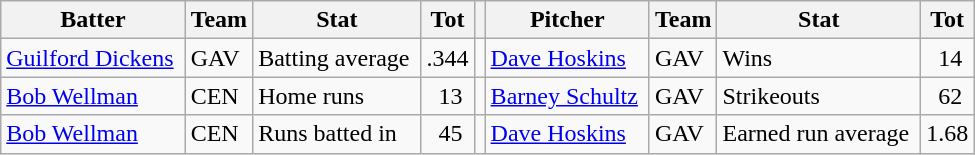<table class="wikitable">
<tr>
<th>Batter</th>
<th>Team</th>
<th>Stat</th>
<th>Tot</th>
<th></th>
<th>Pitcher</th>
<th>Team</th>
<th>Stat</th>
<th>Tot</th>
</tr>
<tr>
<td><a href='#'>Guilford Dickens</a> </td>
<td>GAV</td>
<td>Batting average </td>
<td>.344</td>
<td></td>
<td><a href='#'>Dave Hoskins</a></td>
<td>GAV</td>
<td>Wins</td>
<td>  14</td>
</tr>
<tr>
<td><a href='#'>Bob Wellman</a></td>
<td>CEN</td>
<td>Home runs</td>
<td>  13</td>
<td></td>
<td><a href='#'>Barney Schultz</a> </td>
<td>GAV</td>
<td>Strikeouts</td>
<td>   62</td>
</tr>
<tr>
<td><a href='#'>Bob Wellman</a></td>
<td>CEN</td>
<td>Runs batted in</td>
<td>  45</td>
<td></td>
<td><a href='#'>Dave Hoskins</a></td>
<td>GAV</td>
<td>Earned run average </td>
<td>1.68</td>
</tr>
</table>
